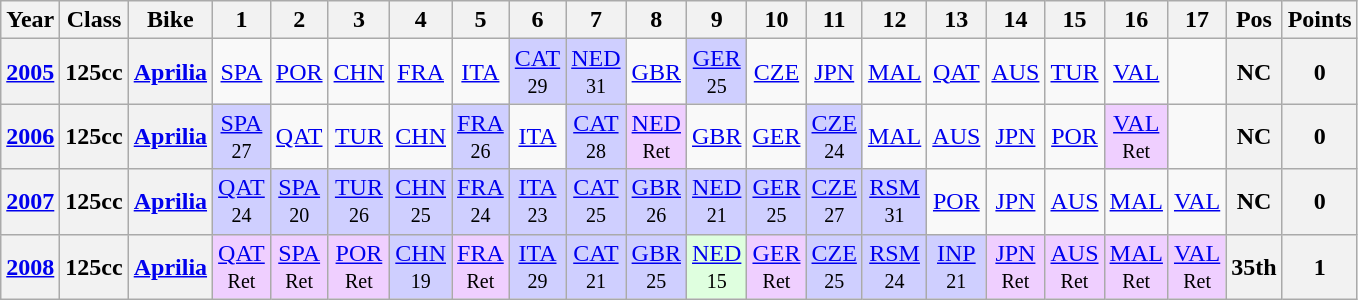<table class="wikitable" style="text-align:center">
<tr>
<th>Year</th>
<th>Class</th>
<th>Bike</th>
<th>1</th>
<th>2</th>
<th>3</th>
<th>4</th>
<th>5</th>
<th>6</th>
<th>7</th>
<th>8</th>
<th>9</th>
<th>10</th>
<th>11</th>
<th>12</th>
<th>13</th>
<th>14</th>
<th>15</th>
<th>16</th>
<th>17</th>
<th>Pos</th>
<th>Points</th>
</tr>
<tr>
<th><a href='#'>2005</a></th>
<th>125cc</th>
<th><a href='#'>Aprilia</a></th>
<td><a href='#'>SPA</a></td>
<td><a href='#'>POR</a></td>
<td><a href='#'>CHN</a></td>
<td><a href='#'>FRA</a></td>
<td><a href='#'>ITA</a></td>
<td style="background:#CFCFFF;"><a href='#'>CAT</a><br><small>29</small></td>
<td style="background:#CFCFFF;"><a href='#'>NED</a><br><small>31</small></td>
<td><a href='#'>GBR</a></td>
<td style="background:#CFCFFF;"><a href='#'>GER</a><br><small>25</small></td>
<td><a href='#'>CZE</a></td>
<td><a href='#'>JPN</a></td>
<td><a href='#'>MAL</a></td>
<td><a href='#'>QAT</a></td>
<td><a href='#'>AUS</a></td>
<td><a href='#'>TUR</a></td>
<td><a href='#'>VAL</a></td>
<td></td>
<th>NC</th>
<th>0</th>
</tr>
<tr>
<th align="left"><a href='#'>2006</a></th>
<th align="left">125cc</th>
<th align="left"><a href='#'>Aprilia</a></th>
<td style="background:#CFCFFF;"><a href='#'>SPA</a><br><small>27</small></td>
<td><a href='#'>QAT</a></td>
<td><a href='#'>TUR</a></td>
<td><a href='#'>CHN</a></td>
<td style="background:#CFCFFF;"><a href='#'>FRA</a><br><small>26</small></td>
<td><a href='#'>ITA</a></td>
<td style="background:#CFCFFF;"><a href='#'>CAT</a><br><small>28</small></td>
<td style="background:#EFCFFF;"><a href='#'>NED</a><br><small>Ret</small></td>
<td><a href='#'>GBR</a></td>
<td><a href='#'>GER</a></td>
<td style="background:#CFCFFF;"><a href='#'>CZE</a><br><small>24</small></td>
<td><a href='#'>MAL</a></td>
<td><a href='#'>AUS</a></td>
<td><a href='#'>JPN</a></td>
<td><a href='#'>POR</a></td>
<td style="background:#EFCFFF;"><a href='#'>VAL</a><br><small>Ret</small></td>
<td></td>
<th>NC</th>
<th>0</th>
</tr>
<tr>
<th align="left"><a href='#'>2007</a></th>
<th align="left">125cc</th>
<th align="left"><a href='#'>Aprilia</a></th>
<td style="background:#CFCFFF;"><a href='#'>QAT</a><br><small>24</small></td>
<td style="background:#CFCFFF;"><a href='#'>SPA</a><br><small>20</small></td>
<td style="background:#CFCFFF;"><a href='#'>TUR</a><br><small>26</small></td>
<td style="background:#CFCFFF;"><a href='#'>CHN</a><br><small>25</small></td>
<td style="background:#CFCFFF;"><a href='#'>FRA</a><br><small>24</small></td>
<td style="background:#CFCFFF;"><a href='#'>ITA</a><br><small>23</small></td>
<td style="background:#CFCFFF;"><a href='#'>CAT</a><br><small>25</small></td>
<td style="background:#CFCFFF;"><a href='#'>GBR</a><br><small>26</small></td>
<td style="background:#CFCFFF;"><a href='#'>NED</a><br><small>21</small></td>
<td style="background:#CFCFFF;"><a href='#'>GER</a><br><small>25</small></td>
<td style="background:#CFCFFF;"><a href='#'>CZE</a><br><small>27</small></td>
<td style="background:#CFCFFF;"><a href='#'>RSM</a><br><small>31</small></td>
<td><a href='#'>POR</a></td>
<td><a href='#'>JPN</a></td>
<td><a href='#'>AUS</a></td>
<td><a href='#'>MAL</a></td>
<td><a href='#'>VAL</a></td>
<th>NC</th>
<th>0</th>
</tr>
<tr>
<th align="left"><a href='#'>2008</a></th>
<th align="left">125cc</th>
<th align="left"><a href='#'>Aprilia</a></th>
<td style="background:#EFCFFF;"><a href='#'>QAT</a><br><small>Ret</small></td>
<td style="background:#EFCFFF;"><a href='#'>SPA</a><br><small>Ret</small></td>
<td style="background:#EFCFFF;"><a href='#'>POR</a><br><small>Ret</small></td>
<td style="background:#CFCFFF;"><a href='#'>CHN</a><br><small>19</small></td>
<td style="background:#EFCFFF;"><a href='#'>FRA</a><br><small>Ret</small></td>
<td style="background:#CFCFFF;"><a href='#'>ITA</a><br><small>29</small></td>
<td style="background:#CFCFFF;"><a href='#'>CAT</a><br><small>21</small></td>
<td style="background:#CFCFFF;"><a href='#'>GBR</a><br><small>25</small></td>
<td style="background:#DFFFDF;"><a href='#'>NED</a><br><small>15</small></td>
<td style="background:#EFCFFF;"><a href='#'>GER</a><br><small>Ret</small></td>
<td style="background:#cfcfff;"><a href='#'>CZE</a><br><small>25</small></td>
<td style="background:#CFCFFF;"><a href='#'>RSM</a><br><small>24</small></td>
<td style="background:#CFCFFF;"><a href='#'>INP</a><br><small>21</small></td>
<td style="background:#EFCFFF;"><a href='#'>JPN</a><br><small>Ret</small></td>
<td style="background:#EFCFFF;"><a href='#'>AUS</a><br><small>Ret</small></td>
<td style="background:#EFCFFF;"><a href='#'>MAL</a><br><small>Ret</small></td>
<td style="background:#EFCFFF;"><a href='#'>VAL</a><br><small>Ret</small></td>
<th>35th</th>
<th>1</th>
</tr>
</table>
